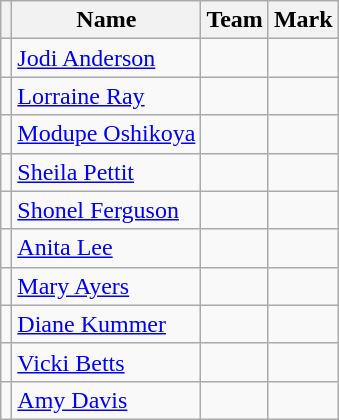<table class=wikitable>
<tr>
<th></th>
<th>Name</th>
<th>Team</th>
<th>Mark</th>
</tr>
<tr>
<td></td>
<td><a href='#'>Jodi Anderson</a></td>
<td></td>
<td></td>
</tr>
<tr>
<td></td>
<td><a href='#'>Lorraine Ray</a></td>
<td></td>
<td> </td>
</tr>
<tr>
<td></td>
<td><a href='#'>Modupe Oshikoya</a></td>
<td></td>
<td></td>
</tr>
<tr>
<td></td>
<td><a href='#'>Sheila Pettit</a></td>
<td></td>
<td></td>
</tr>
<tr>
<td></td>
<td><a href='#'>Shonel Ferguson</a></td>
<td></td>
<td> </td>
</tr>
<tr>
<td></td>
<td><a href='#'>Anita Lee</a></td>
<td></td>
<td> </td>
</tr>
<tr>
<td></td>
<td><a href='#'>Mary Ayers</a></td>
<td></td>
<td> </td>
</tr>
<tr>
<td></td>
<td><a href='#'>Diane Kummer</a></td>
<td></td>
<td> </td>
</tr>
<tr>
<td></td>
<td><a href='#'>Vicki Betts</a></td>
<td></td>
<td></td>
</tr>
<tr>
<td></td>
<td><a href='#'>Amy Davis</a></td>
<td></td>
<td> </td>
</tr>
</table>
